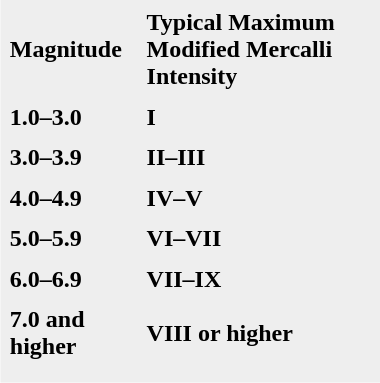<table cellspacing="3" cellpadding="3" style="width:20%; border:1px aqua ; background:#eee; margin:0 auto 0 auto; float:right;">
<tr>
<th style="text-align:left">Magnitude</th>
<td><strong>Typical Maximum Modified Mercalli Intensity</strong></td>
</tr>
<tr>
<th style="text-align:left">1.0–3.0</th>
<td><strong>I</strong></td>
</tr>
<tr>
<th style="text-align:left">3.0–3.9</th>
<td><strong>II–III</strong></td>
</tr>
<tr>
<th style="text-align:left">4.0–4.9</th>
<td><strong>IV–V</strong></td>
</tr>
<tr>
<th style="text-align:left">5.0–5.9</th>
<td><strong>VI–VII</strong></td>
</tr>
<tr>
<th style="text-align:left">6.0–6.9</th>
<td><strong>VII–IX</strong></td>
</tr>
<tr>
<th style="text-align:left">7.0 and higher</th>
<td><strong>VIII or higher</strong></td>
</tr>
<tr>
<td colspan="2" style="text-align: center;"><small><span></span></small></td>
</tr>
</table>
